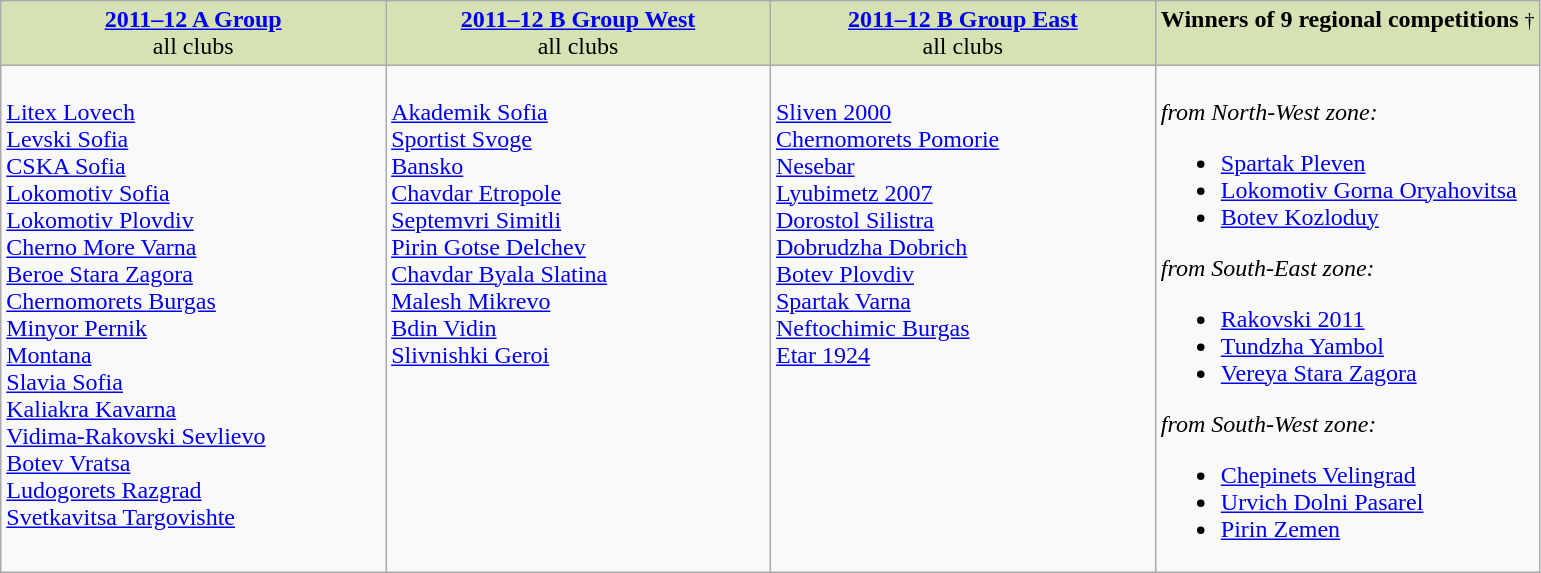<table class="wikitable">
<tr valign="top" bgcolor="#D6E2B3">
<td align="center" width="25%"><strong><a href='#'>2011–12 A Group</a></strong><br>all clubs</td>
<td align="center" width="25%"><strong><a href='#'>2011–12 B Group West</a></strong><br>all clubs</td>
<td align="center" width="25%"><strong><a href='#'>2011–12 B Group East</a></strong><br>all clubs</td>
<td align="center" width="25%"><strong>Winners of 9 regional competitions</strong> <small>†</small></td>
</tr>
<tr valign="top">
<td><br><a href='#'>Litex Lovech</a><br>
<a href='#'>Levski Sofia</a><br>
<a href='#'>CSKA Sofia</a><br>
<a href='#'>Lokomotiv Sofia</a><br>
<a href='#'>Lokomotiv Plovdiv</a><br>
<a href='#'>Cherno More Varna</a><br>
<a href='#'>Beroe Stara Zagora</a><br>
<a href='#'>Chernomorets Burgas</a><br>
<a href='#'>Minyor Pernik</a><br>
<a href='#'>Montana</a><br>
<a href='#'>Slavia Sofia</a><br>
<a href='#'>Kaliakra Kavarna</a><br>
<a href='#'>Vidima-Rakovski Sevlievo</a><br>
<a href='#'>Botev Vratsa</a><br>
<a href='#'>Ludogorets Razgrad</a><br>
<a href='#'>Svetkavitsa Targovishte</a></td>
<td><br><a href='#'>Akademik Sofia</a><br>
<a href='#'>Sportist Svoge</a><br>
<a href='#'>Bansko</a><br>
<a href='#'>Chavdar Etropole</a><br>
<a href='#'>Septemvri Simitli</a><br>
<a href='#'>Pirin Gotse Delchev</a><br>
<a href='#'>Chavdar Byala Slatina</a><br>
<a href='#'>Malesh Mikrevo</a><br>
<a href='#'>Bdin Vidin</a><br>
<a href='#'>Slivnishki Geroi</a></td>
<td><br><a href='#'>Sliven 2000</a><br>
<a href='#'>Chernomorets Pomorie</a><br>
<a href='#'>Nesebar</a><br>
<a href='#'>Lyubimetz 2007</a><br>
<a href='#'>Dorostol Silistra</a><br>
<a href='#'>Dobrudzha Dobrich</a><br>
<a href='#'>Botev Plovdiv</a><br>
<a href='#'>Spartak Varna</a><br>
<a href='#'>Neftochimic Burgas</a><br>
<a href='#'>Etar 1924</a></td>
<td><br><em>from North-West zone:</em><ul><li><a href='#'>Spartak Pleven</a></li><li><a href='#'>Lokomotiv Gorna Oryahovitsa</a></li><li><a href='#'>Botev Kozloduy</a></li></ul><em>from South-East zone:</em><ul><li><a href='#'>Rakovski 2011</a></li><li><a href='#'>Tundzha Yambol</a></li><li><a href='#'>Vereya Stara Zagora</a></li></ul><em>from South-West zone:</em><ul><li><a href='#'>Chepinets Velingrad</a></li><li><a href='#'>Urvich Dolni Pasarel</a></li><li><a href='#'>Pirin Zemen</a></li></ul></td>
</tr>
</table>
